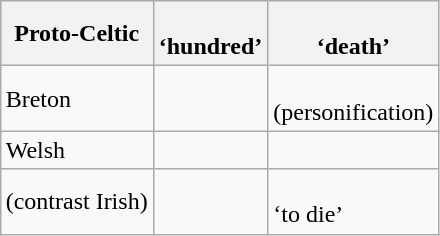<table class="wikitable" style="margin-left: 1.6em">
<tr>
<th>Proto-Celtic</th>
<th><br><span>‘hundred’</span></th>
<th><br><span>‘death’</span></th>
</tr>
<tr>
<td>Breton</td>
<td></td>
<td><br>(personification)</td>
</tr>
<tr>
<td>Welsh</td>
<td></td>
<td></td>
</tr>
<tr>
<td>(contrast Irish)</td>
<td></td>
<td><br>‘to die’</td>
</tr>
</table>
